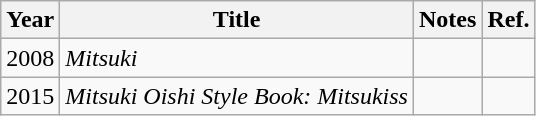<table class="wikitable">
<tr>
<th>Year</th>
<th>Title</th>
<th>Notes</th>
<th>Ref.</th>
</tr>
<tr>
<td>2008</td>
<td><em>Mitsuki</em></td>
<td></td>
<td></td>
</tr>
<tr>
<td>2015</td>
<td><em>Mitsuki Oishi Style Book: Mitsukiss</em></td>
<td></td>
<td></td>
</tr>
</table>
